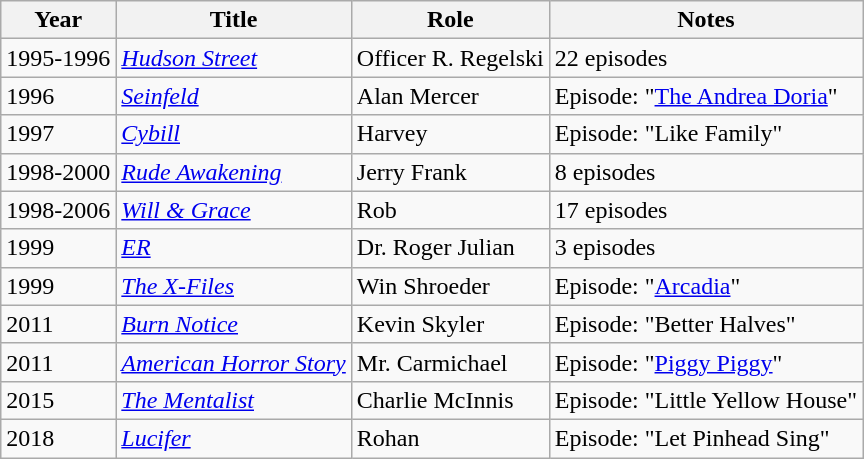<table class="wikitable sortable">
<tr>
<th>Year</th>
<th>Title</th>
<th>Role</th>
<th class="unsortable">Notes</th>
</tr>
<tr>
<td>1995-1996</td>
<td><em><a href='#'>Hudson Street</a></em></td>
<td>Officer R. Regelski</td>
<td>22 episodes</td>
</tr>
<tr>
<td>1996</td>
<td><em><a href='#'>Seinfeld</a></em></td>
<td>Alan Mercer</td>
<td>Episode: "<a href='#'>The Andrea Doria</a>"</td>
</tr>
<tr>
<td>1997</td>
<td><em><a href='#'>Cybill</a></em></td>
<td>Harvey</td>
<td>Episode: "Like Family"</td>
</tr>
<tr>
<td>1998-2000</td>
<td><em><a href='#'>Rude Awakening</a></em></td>
<td>Jerry Frank</td>
<td>8 episodes</td>
</tr>
<tr>
<td>1998-2006</td>
<td><em><a href='#'>Will & Grace</a></em></td>
<td>Rob</td>
<td>17 episodes</td>
</tr>
<tr>
<td>1999</td>
<td><em><a href='#'>ER</a></em></td>
<td>Dr. Roger Julian</td>
<td>3 episodes</td>
</tr>
<tr>
<td>1999</td>
<td><em><a href='#'>The X-Files</a></em></td>
<td>Win Shroeder</td>
<td>Episode: "<a href='#'>Arcadia</a>"</td>
</tr>
<tr>
<td>2011</td>
<td><em><a href='#'>Burn Notice</a></em></td>
<td>Kevin Skyler</td>
<td>Episode: "Better Halves"</td>
</tr>
<tr>
<td>2011</td>
<td><em><a href='#'>American Horror Story</a></em></td>
<td>Mr. Carmichael</td>
<td>Episode: "<a href='#'>Piggy Piggy</a>"</td>
</tr>
<tr>
<td>2015</td>
<td><em><a href='#'>The Mentalist</a></em></td>
<td>Charlie McInnis</td>
<td>Episode: "Little Yellow House"</td>
</tr>
<tr>
<td>2018</td>
<td><em><a href='#'>Lucifer</a></em></td>
<td>Rohan</td>
<td>Episode: "Let Pinhead Sing"</td>
</tr>
</table>
